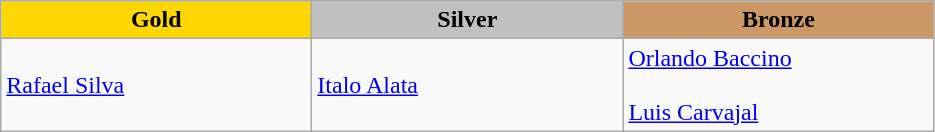<table class="wikitable" style="text-align:left">
<tr align="center">
<td width=200 bgcolor=gold><strong>Gold</strong></td>
<td width=200 bgcolor=silver><strong>Silver</strong></td>
<td width=200 bgcolor=CC9966><strong>Bronze</strong></td>
</tr>
<tr>
<td><a href='#'>Rafael Silva</a><br></td>
<td><a href='#'>Italo Alata</a><br></td>
<td><a href='#'>Orlando Baccino</a><br><br><a href='#'>Luis Carvajal</a><br></td>
</tr>
</table>
